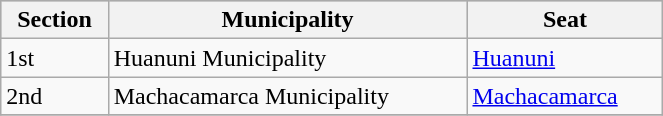<table class="wikitable" border="1" style="width:35%;" border="1">
<tr bgcolor=silver>
<th>Section</th>
<th>Municipality</th>
<th>Seat</th>
</tr>
<tr>
<td>1st</td>
<td>Huanuni Municipality</td>
<td><a href='#'>Huanuni</a></td>
</tr>
<tr>
<td>2nd</td>
<td>Machacamarca Municipality</td>
<td><a href='#'>Machacamarca</a></td>
</tr>
<tr>
</tr>
</table>
